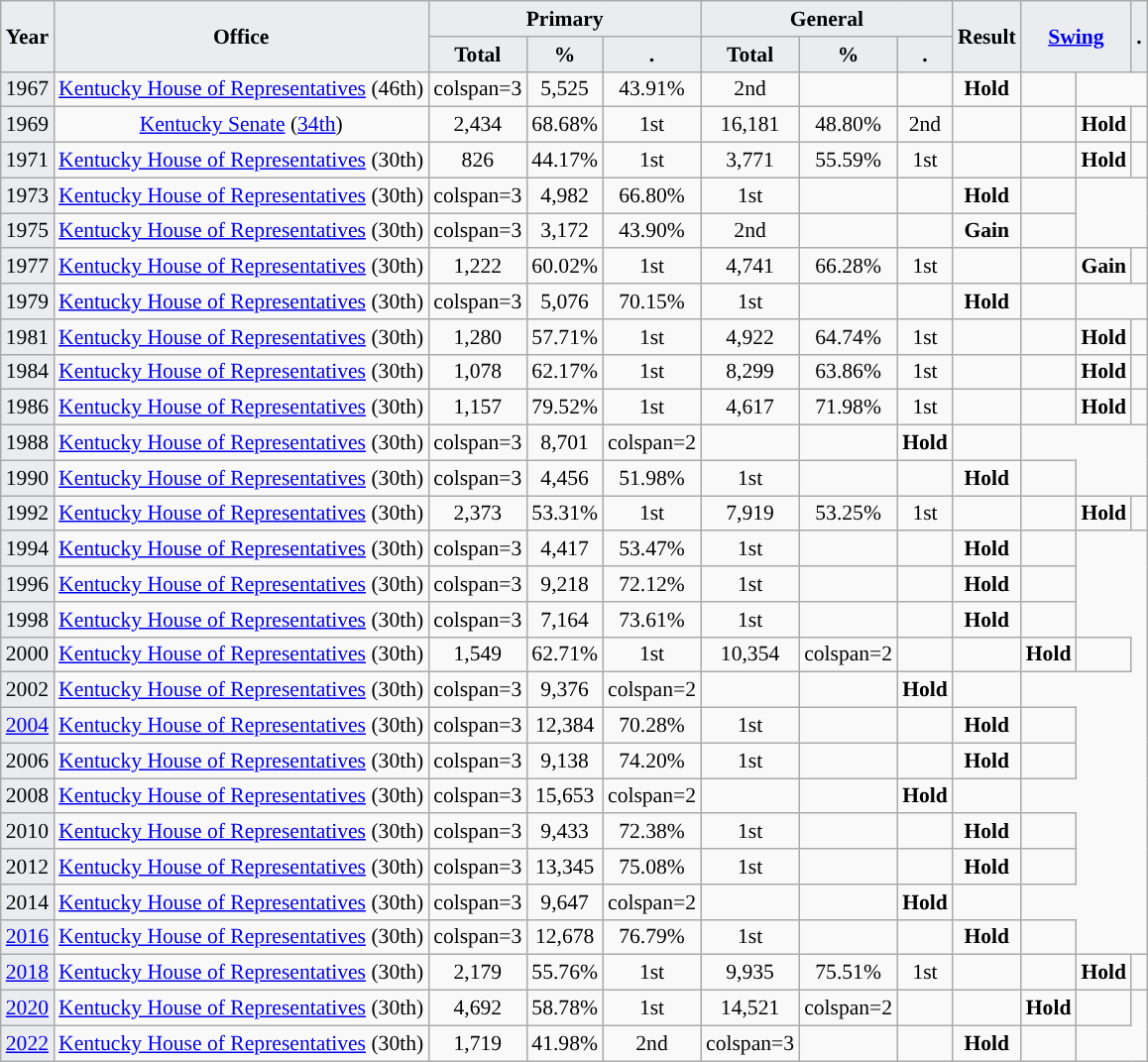<table class="wikitable" style="font-size:90%; text-align:center;">
<tr>
<th style="background-color:#EAECF0;" rowspan=2>Year</th>
<th style="background-color:#EAECF0;" rowspan=2>Office</th>
<th style="background-color:#EAECF0;" colspan=3>Primary</th>
<th style="background-color:#EAECF0;" colspan=3>General</th>
<th style="background-color:#EAECF0;" rowspan=2>Result</th>
<th style="background-color:#EAECF0;" colspan=2 rowspan=2><a href='#'>Swing</a></th>
<th style="background-color:#EAECF0;" rowspan=2>.</th>
</tr>
<tr>
<th style="background-color:#EAECF0;">Total</th>
<th style="background-color:#EAECF0;">%</th>
<th style="background-color:#EAECF0;">.</th>
<th style="background-color:#EAECF0;">Total</th>
<th style="background-color:#EAECF0;">%</th>
<th style="background-color:#EAECF0;">.</th>
</tr>
<tr>
<td style="background-color:#EAECF0;">1967</td>
<td><a href='#'>Kentucky House of Representatives</a> (46th)</td>
<td>colspan=3 </td>
<td>5,525</td>
<td>43.91%</td>
<td>2nd</td>
<td></td>
<td style="background-color:"></td>
<td><strong>Hold</strong></td>
<td></td>
</tr>
<tr>
<td style="background-color:#EAECF0;">1969</td>
<td><a href='#'>Kentucky Senate</a> (<a href='#'>34th</a>)</td>
<td>2,434</td>
<td>68.68%</td>
<td>1st</td>
<td>16,181</td>
<td>48.80%</td>
<td>2nd</td>
<td></td>
<td style="background-color:"></td>
<td><strong>Hold</strong></td>
<td></td>
</tr>
<tr>
<td style="background-color:#EAECF0;">1971</td>
<td><a href='#'>Kentucky House of Representatives</a> (30th)</td>
<td>826</td>
<td>44.17%</td>
<td>1st</td>
<td>3,771</td>
<td>55.59%</td>
<td>1st</td>
<td></td>
<td style="background-color:"></td>
<td><strong>Hold</strong></td>
<td></td>
</tr>
<tr>
<td style="background-color:#EAECF0;">1973</td>
<td><a href='#'>Kentucky House of Representatives</a> (30th)</td>
<td>colspan=3 </td>
<td>4,982</td>
<td>66.80%</td>
<td>1st</td>
<td></td>
<td style="background-color:"></td>
<td><strong>Hold</strong></td>
<td></td>
</tr>
<tr>
<td style="background-color:#EAECF0;">1975</td>
<td><a href='#'>Kentucky House of Representatives</a> (30th)</td>
<td>colspan=3 </td>
<td>3,172</td>
<td>43.90%</td>
<td>2nd</td>
<td></td>
<td style="background-color:"></td>
<td><strong>Gain</strong></td>
<td></td>
</tr>
<tr>
<td style="background-color:#EAECF0;">1977</td>
<td><a href='#'>Kentucky House of Representatives</a> (30th)</td>
<td>1,222</td>
<td>60.02%</td>
<td>1st</td>
<td>4,741</td>
<td>66.28%</td>
<td>1st</td>
<td></td>
<td style="background-color:"></td>
<td><strong>Gain</strong></td>
<td></td>
</tr>
<tr>
<td style="background-color:#EAECF0;">1979</td>
<td><a href='#'>Kentucky House of Representatives</a> (30th)</td>
<td>colspan=3 </td>
<td>5,076</td>
<td>70.15%</td>
<td>1st</td>
<td></td>
<td style="background-color:"></td>
<td><strong>Hold</strong></td>
<td></td>
</tr>
<tr>
<td style="background-color:#EAECF0;">1981</td>
<td><a href='#'>Kentucky House of Representatives</a> (30th)</td>
<td>1,280</td>
<td>57.71%</td>
<td>1st</td>
<td>4,922</td>
<td>64.74%</td>
<td>1st</td>
<td></td>
<td style="background-color:"></td>
<td><strong>Hold</strong></td>
<td></td>
</tr>
<tr>
<td style="background-color:#EAECF0;">1984</td>
<td><a href='#'>Kentucky House of Representatives</a> (30th)</td>
<td>1,078</td>
<td>62.17%</td>
<td>1st</td>
<td>8,299</td>
<td>63.86%</td>
<td>1st</td>
<td></td>
<td style="background-color:"></td>
<td><strong>Hold</strong></td>
<td></td>
</tr>
<tr>
<td style="background-color:#EAECF0;">1986</td>
<td><a href='#'>Kentucky House of Representatives</a> (30th)</td>
<td>1,157</td>
<td>79.52%</td>
<td>1st</td>
<td>4,617</td>
<td>71.98%</td>
<td>1st</td>
<td></td>
<td style="background-color:"></td>
<td><strong>Hold</strong></td>
<td></td>
</tr>
<tr>
<td style="background-color:#EAECF0;">1988</td>
<td><a href='#'>Kentucky House of Representatives</a> (30th)</td>
<td>colspan=3 </td>
<td>8,701</td>
<td>colspan=2 </td>
<td></td>
<td style="background-color:"></td>
<td><strong>Hold</strong></td>
<td></td>
</tr>
<tr>
<td style="background-color:#EAECF0;">1990</td>
<td><a href='#'>Kentucky House of Representatives</a> (30th)</td>
<td>colspan=3 </td>
<td>4,456</td>
<td>51.98%</td>
<td>1st</td>
<td></td>
<td style="background-color:"></td>
<td><strong>Hold</strong></td>
<td></td>
</tr>
<tr>
<td style="background-color:#EAECF0;">1992</td>
<td><a href='#'>Kentucky House of Representatives</a> (30th)</td>
<td>2,373</td>
<td>53.31%</td>
<td>1st</td>
<td>7,919</td>
<td>53.25%</td>
<td>1st</td>
<td></td>
<td style="background-color:"></td>
<td><strong>Hold</strong></td>
<td></td>
</tr>
<tr>
<td style="background-color:#EAECF0;">1994</td>
<td><a href='#'>Kentucky House of Representatives</a> (30th)</td>
<td>colspan=3 </td>
<td>4,417</td>
<td>53.47%</td>
<td>1st</td>
<td></td>
<td style="background-color:"></td>
<td><strong>Hold</strong></td>
<td></td>
</tr>
<tr>
<td style="background-color:#EAECF0;">1996</td>
<td><a href='#'>Kentucky House of Representatives</a> (30th)</td>
<td>colspan=3 </td>
<td>9,218</td>
<td>72.12%</td>
<td>1st</td>
<td></td>
<td style="background-color:"></td>
<td><strong>Hold</strong></td>
<td></td>
</tr>
<tr>
<td style="background-color:#EAECF0;">1998</td>
<td><a href='#'>Kentucky House of Representatives</a> (30th)</td>
<td>colspan=3 </td>
<td>7,164</td>
<td>73.61%</td>
<td>1st</td>
<td></td>
<td style="background-color:"></td>
<td><strong>Hold</strong></td>
<td></td>
</tr>
<tr>
<td style="background-color:#EAECF0;">2000</td>
<td><a href='#'>Kentucky House of Representatives</a> (30th)</td>
<td>1,549</td>
<td>62.71%</td>
<td>1st</td>
<td>10,354</td>
<td>colspan=2 </td>
<td></td>
<td style="background-color:"></td>
<td><strong>Hold</strong></td>
<td></td>
</tr>
<tr>
<td style="background-color:#EAECF0;">2002</td>
<td><a href='#'>Kentucky House of Representatives</a> (30th)</td>
<td>colspan=3 </td>
<td>9,376</td>
<td>colspan=2 </td>
<td></td>
<td style="background-color:"></td>
<td><strong>Hold</strong></td>
<td></td>
</tr>
<tr>
<td style="background-color:#EAECF0;"><a href='#'>2004</a></td>
<td><a href='#'>Kentucky House of Representatives</a> (30th)</td>
<td>colspan=3 </td>
<td>12,384</td>
<td>70.28%</td>
<td>1st</td>
<td></td>
<td style="background-color:"></td>
<td><strong>Hold</strong></td>
<td></td>
</tr>
<tr>
<td style="background-color:#EAECF0;">2006</td>
<td><a href='#'>Kentucky House of Representatives</a> (30th)</td>
<td>colspan=3 </td>
<td>9,138</td>
<td>74.20%</td>
<td>1st</td>
<td></td>
<td style="background-color:"></td>
<td><strong>Hold</strong></td>
<td></td>
</tr>
<tr>
<td style="background-color:#EAECF0;">2008</td>
<td><a href='#'>Kentucky House of Representatives</a> (30th)</td>
<td>colspan=3 </td>
<td>15,653</td>
<td>colspan=2 </td>
<td></td>
<td style="background-color:"></td>
<td><strong>Hold</strong></td>
<td></td>
</tr>
<tr>
<td style="background-color:#EAECF0;">2010</td>
<td><a href='#'>Kentucky House of Representatives</a> (30th)</td>
<td>colspan=3 </td>
<td>9,433</td>
<td>72.38%</td>
<td>1st</td>
<td></td>
<td style="background-color:"></td>
<td><strong>Hold</strong></td>
<td></td>
</tr>
<tr>
<td style="background-color:#EAECF0;">2012</td>
<td><a href='#'>Kentucky House of Representatives</a> (30th)</td>
<td>colspan=3 </td>
<td>13,345</td>
<td>75.08%</td>
<td>1st</td>
<td></td>
<td style="background-color:"></td>
<td><strong>Hold</strong></td>
<td></td>
</tr>
<tr>
<td style="background-color:#EAECF0;">2014</td>
<td><a href='#'>Kentucky House of Representatives</a> (30th)</td>
<td>colspan=3 </td>
<td>9,647</td>
<td>colspan=2 </td>
<td></td>
<td style="background-color:"></td>
<td><strong>Hold</strong></td>
<td></td>
</tr>
<tr>
<td style="background-color:#EAECF0;"><a href='#'>2016</a></td>
<td><a href='#'>Kentucky House of Representatives</a> (30th)</td>
<td>colspan=3 </td>
<td>12,678</td>
<td>76.79%</td>
<td>1st</td>
<td></td>
<td style="background-color:"></td>
<td><strong>Hold</strong></td>
<td></td>
</tr>
<tr>
<td style="background-color:#EAECF0;"><a href='#'>2018</a></td>
<td><a href='#'>Kentucky House of Representatives</a> (30th)</td>
<td>2,179</td>
<td>55.76%</td>
<td>1st</td>
<td>9,935</td>
<td>75.51%</td>
<td>1st</td>
<td></td>
<td style="background-color:"></td>
<td><strong>Hold</strong></td>
<td></td>
</tr>
<tr>
<td style="background-color:#EAECF0;"><a href='#'>2020</a></td>
<td><a href='#'>Kentucky House of Representatives</a> (30th)</td>
<td>4,692</td>
<td>58.78%</td>
<td>1st</td>
<td>14,521</td>
<td>colspan=2 </td>
<td></td>
<td style="background-color:"></td>
<td><strong>Hold</strong></td>
<td></td>
</tr>
<tr>
<td style="background-color:#EAECF0;"><a href='#'>2022</a></td>
<td><a href='#'>Kentucky House of Representatives</a> (30th)</td>
<td>1,719</td>
<td>41.98%</td>
<td>2nd</td>
<td>colspan=3 </td>
<td></td>
<td style="background-color:"></td>
<td><strong>Hold</strong></td>
<td></td>
</tr>
</table>
